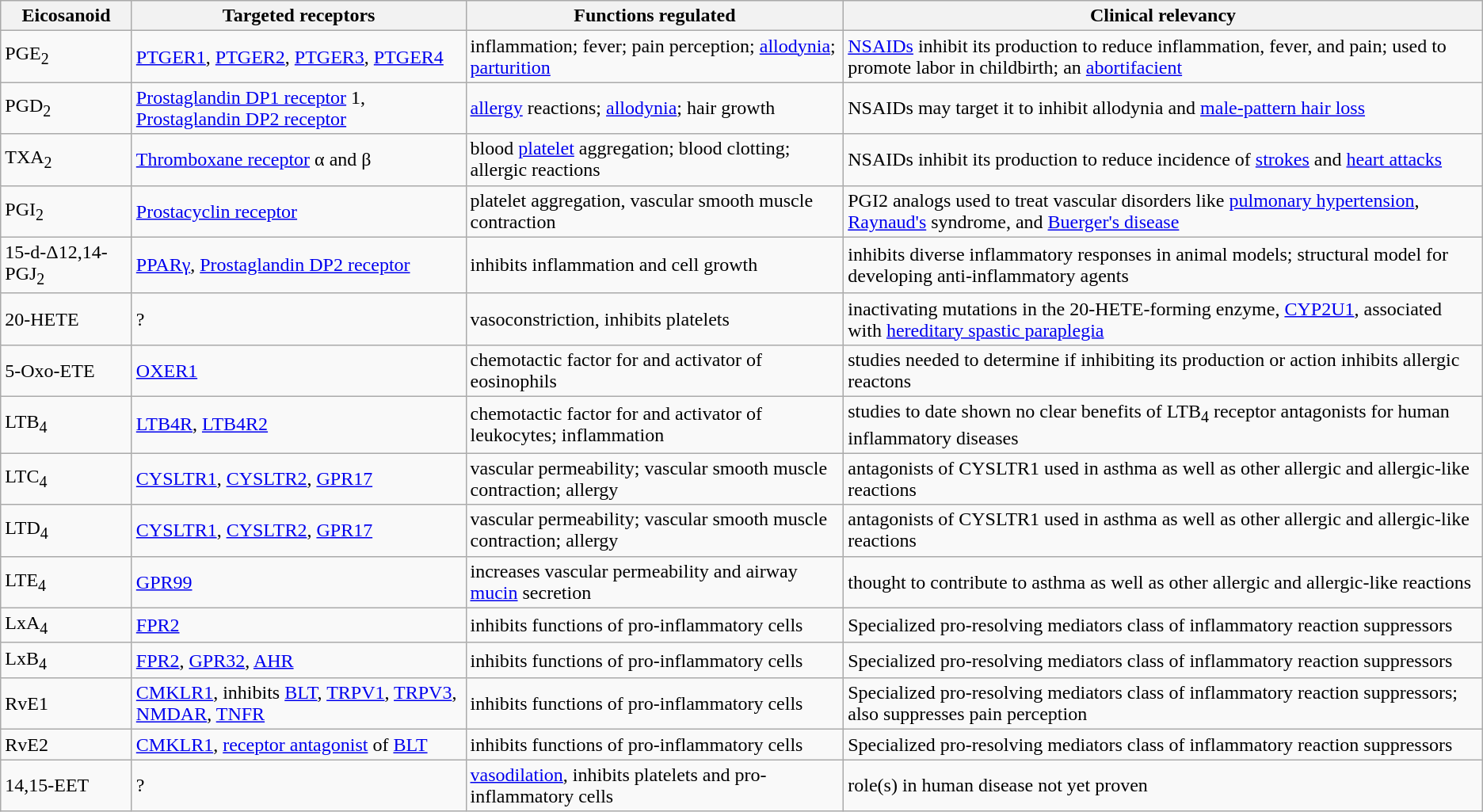<table class="wikitable">
<tr>
<th>Eicosanoid</th>
<th>Targeted receptors</th>
<th>Functions regulated</th>
<th>Clinical relevancy</th>
</tr>
<tr>
<td>PGE<sub>2</sub></td>
<td><a href='#'>PTGER1</a>, <a href='#'>PTGER2</a>, <a href='#'>PTGER3</a>, <a href='#'>PTGER4</a></td>
<td>inflammation; fever; pain perception; <a href='#'>allodynia</a>; <a href='#'>parturition</a></td>
<td><a href='#'>NSAIDs</a> inhibit its production to reduce inflammation, fever, and pain; used to promote labor in childbirth; an <a href='#'>abortifacient</a></td>
</tr>
<tr>
<td>PGD<sub>2</sub></td>
<td><a href='#'>Prostaglandin DP1 receptor</a> 1, <a href='#'>Prostaglandin DP2 receptor</a></td>
<td><a href='#'>allergy</a> reactions; <a href='#'>allodynia</a>; hair growth</td>
<td>NSAIDs may target it to inhibit allodynia and <a href='#'>male-pattern hair loss</a></td>
</tr>
<tr>
<td>TXA<sub>2</sub></td>
<td><a href='#'>Thromboxane receptor</a> α and β</td>
<td>blood <a href='#'>platelet</a> aggregation; blood clotting; allergic reactions</td>
<td>NSAIDs inhibit its production to reduce incidence of <a href='#'>strokes</a> and <a href='#'>heart attacks</a></td>
</tr>
<tr>
<td>PGI<sub>2</sub></td>
<td><a href='#'>Prostacyclin receptor</a></td>
<td>platelet aggregation, vascular smooth muscle contraction</td>
<td>PGI2 analogs used to treat vascular disorders like <a href='#'>pulmonary hypertension</a>, <a href='#'>Raynaud's</a> syndrome, and <a href='#'>Buerger's disease</a></td>
</tr>
<tr>
<td>15-d-Δ12,14-PGJ<sub>2</sub></td>
<td><a href='#'>PPARγ</a>, <a href='#'>Prostaglandin DP2 receptor</a></td>
<td>inhibits inflammation and cell growth</td>
<td>inhibits diverse inflammatory responses in animal models; structural model for developing anti-inflammatory agents</td>
</tr>
<tr>
<td>20-HETE</td>
<td>?</td>
<td>vasoconstriction, inhibits platelets</td>
<td>inactivating mutations in the 20-HETE-forming enzyme, <a href='#'>CYP2U1</a>, associated with <a href='#'>hereditary spastic paraplegia</a></td>
</tr>
<tr>
<td>5-Oxo-ETE</td>
<td><a href='#'>OXER1</a></td>
<td>chemotactic factor for and activator of eosinophils</td>
<td>studies needed to determine if inhibiting its production or action inhibits allergic reactons</td>
</tr>
<tr>
<td>LTB<sub>4</sub></td>
<td><a href='#'>LTB4R</a>, <a href='#'>LTB4R2</a></td>
<td>chemotactic factor for and activator of leukocytes; inflammation</td>
<td>studies to date shown no clear benefits of LTB<sub>4</sub> receptor antagonists for human inflammatory diseases</td>
</tr>
<tr>
<td>LTC<sub>4</sub></td>
<td><a href='#'>CYSLTR1</a>, <a href='#'>CYSLTR2</a>, <a href='#'>GPR17</a></td>
<td>vascular permeability; vascular smooth muscle contraction; allergy</td>
<td>antagonists of CYSLTR1 used in asthma as well as other allergic and allergic-like reactions</td>
</tr>
<tr>
<td>LTD<sub>4</sub></td>
<td><a href='#'>CYSLTR1</a>, <a href='#'>CYSLTR2</a>, <a href='#'>GPR17</a></td>
<td>vascular permeability; vascular smooth muscle contraction; allergy</td>
<td>antagonists of CYSLTR1 used in asthma as well as other allergic and allergic-like reactions</td>
</tr>
<tr>
<td>LTE<sub>4</sub></td>
<td><a href='#'>GPR99</a></td>
<td>increases vascular permeability and airway <a href='#'>mucin</a> secretion</td>
<td>thought to contribute to asthma as well as other allergic and allergic-like reactions</td>
</tr>
<tr>
<td>LxA<sub>4</sub></td>
<td><a href='#'>FPR2</a></td>
<td>inhibits functions of pro-inflammatory cells</td>
<td>Specialized pro-resolving mediators class of inflammatory reaction suppressors</td>
</tr>
<tr>
<td>LxB<sub>4</sub></td>
<td><a href='#'>FPR2</a>, <a href='#'>GPR32</a>, <a href='#'>AHR</a></td>
<td>inhibits functions of pro-inflammatory cells</td>
<td>Specialized pro-resolving mediators class of inflammatory reaction suppressors</td>
</tr>
<tr>
<td>RvE1</td>
<td><a href='#'>CMKLR1</a>, inhibits <a href='#'>BLT</a>, <a href='#'>TRPV1</a>, <a href='#'>TRPV3</a>, <a href='#'>NMDAR</a>, <a href='#'>TNFR</a></td>
<td>inhibits functions of pro-inflammatory cells</td>
<td>Specialized pro-resolving mediators class of inflammatory reaction suppressors; also suppresses pain perception</td>
</tr>
<tr>
<td>RvE2</td>
<td><a href='#'>CMKLR1</a>, <a href='#'>receptor antagonist</a> of <a href='#'>BLT</a></td>
<td>inhibits functions of pro-inflammatory cells</td>
<td>Specialized pro-resolving mediators class of inflammatory reaction suppressors</td>
</tr>
<tr>
<td>14,15-EET</td>
<td>?</td>
<td><a href='#'>vasodilation</a>, inhibits platelets and pro-inflammatory cells</td>
<td>role(s) in human disease not yet proven</td>
</tr>
</table>
